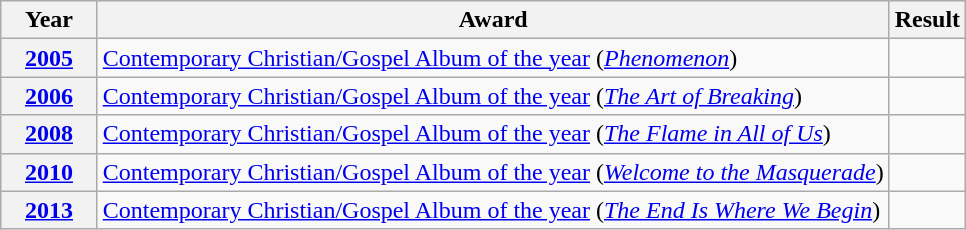<table class="wikitable">
<tr>
<th style="width:10%;">Year</th>
<th>Award</th>
<th>Result</th>
</tr>
<tr>
<th><a href='#'>2005</a></th>
<td><a href='#'>Contemporary Christian/Gospel Album of the year</a> (<em><a href='#'>Phenomenon</a></em>)</td>
<td></td>
</tr>
<tr>
<th><a href='#'>2006</a></th>
<td><a href='#'>Contemporary Christian/Gospel Album of the year</a> (<em><a href='#'>The Art of Breaking</a></em>)</td>
<td></td>
</tr>
<tr>
<th><a href='#'>2008</a></th>
<td><a href='#'>Contemporary Christian/Gospel Album of the year</a> (<em><a href='#'>The Flame in All of Us</a></em>)</td>
<td></td>
</tr>
<tr>
<th><a href='#'>2010</a></th>
<td><a href='#'>Contemporary Christian/Gospel Album of the year</a> (<em><a href='#'>Welcome to the Masquerade</a></em>)</td>
<td></td>
</tr>
<tr>
<th><a href='#'>2013</a></th>
<td><a href='#'>Contemporary Christian/Gospel Album of the year</a> (<em><a href='#'>The End Is Where We Begin</a></em>)</td>
<td></td>
</tr>
</table>
